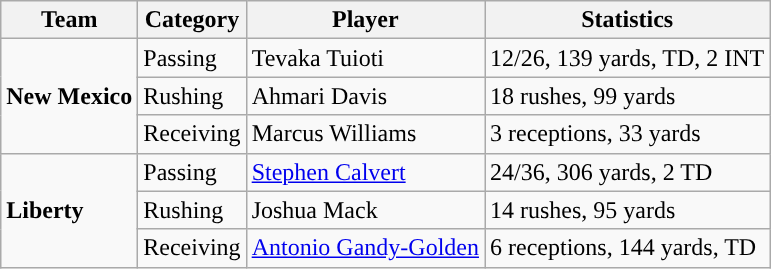<table class="wikitable" style="float: left;">
<tr>
<th>Team</th>
<th>Category</th>
<th>Player</th>
<th>Statistics</th>
</tr>
<tr>
<td rowspan=3><strong>New Mexico</strong></td>
<td>Passing</td>
<td>Tevaka Tuioti</td>
<td>12/26, 139 yards, TD, 2 INT</td>
</tr>
<tr>
<td>Rushing</td>
<td>Ahmari Davis</td>
<td>18 rushes, 99 yards</td>
</tr>
<tr>
<td>Receiving</td>
<td>Marcus Williams</td>
<td>3 receptions, 33 yards</td>
</tr>
<tr>
<td rowspan=3><strong>Liberty</strong></td>
<td>Passing</td>
<td><a href='#'>Stephen Calvert</a></td>
<td>24/36, 306 yards, 2 TD</td>
</tr>
<tr>
<td>Rushing</td>
<td>Joshua Mack</td>
<td>14 rushes, 95 yards</td>
</tr>
<tr>
<td>Receiving</td>
<td><a href='#'>Antonio Gandy-Golden</a></td>
<td>6 receptions, 144 yards, TD</td>
</tr>
</table>
